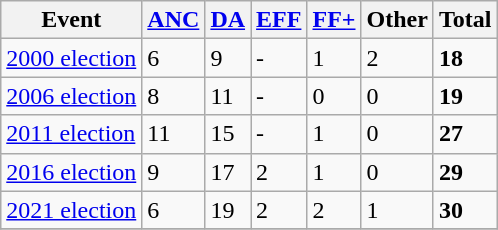<table class="wikitable">
<tr>
<th>Event</th>
<th><a href='#'>ANC</a></th>
<th><a href='#'>DA</a></th>
<th><a href='#'>EFF</a></th>
<th><a href='#'>FF+</a></th>
<th>Other</th>
<th>Total</th>
</tr>
<tr>
<td><a href='#'>2000 election</a></td>
<td>6</td>
<td>9</td>
<td>-</td>
<td>1</td>
<td>2</td>
<td><strong>18</strong></td>
</tr>
<tr>
<td><a href='#'>2006 election</a></td>
<td>8</td>
<td>11</td>
<td>-</td>
<td>0</td>
<td>0</td>
<td><strong>19</strong></td>
</tr>
<tr>
<td><a href='#'>2011 election</a></td>
<td>11</td>
<td>15</td>
<td>-</td>
<td>1</td>
<td>0</td>
<td><strong>27</strong></td>
</tr>
<tr>
<td><a href='#'>2016 election</a></td>
<td>9</td>
<td>17</td>
<td>2</td>
<td>1</td>
<td>0</td>
<td><strong>29</strong></td>
</tr>
<tr>
<td><a href='#'>2021 election</a></td>
<td>6</td>
<td>19</td>
<td>2</td>
<td>2</td>
<td>1</td>
<td><strong>30</strong></td>
</tr>
<tr>
</tr>
</table>
